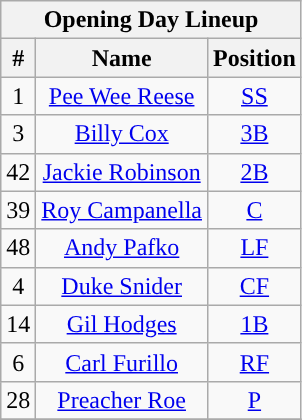<table class="wikitable" style="text-align:center">
<tr>
<th colspan="3">Opening Day Lineup</th>
</tr>
<tr>
<th>#</th>
<th>Name</th>
<th>Position</th>
</tr>
<tr>
<td>1</td>
<td><a href='#'>Pee Wee Reese</a></td>
<td><a href='#'>SS</a></td>
</tr>
<tr>
<td>3</td>
<td><a href='#'>Billy Cox</a></td>
<td><a href='#'>3B</a></td>
</tr>
<tr>
<td>42</td>
<td><a href='#'>Jackie Robinson</a></td>
<td><a href='#'>2B</a></td>
</tr>
<tr>
<td>39</td>
<td><a href='#'>Roy Campanella</a></td>
<td><a href='#'>C</a></td>
</tr>
<tr>
<td>48</td>
<td><a href='#'>Andy Pafko</a></td>
<td><a href='#'>LF</a></td>
</tr>
<tr>
<td>4</td>
<td><a href='#'>Duke Snider</a></td>
<td><a href='#'>CF</a></td>
</tr>
<tr>
<td>14</td>
<td><a href='#'>Gil Hodges</a></td>
<td><a href='#'>1B</a></td>
</tr>
<tr>
<td>6</td>
<td><a href='#'>Carl Furillo</a></td>
<td><a href='#'>RF</a></td>
</tr>
<tr>
<td>28</td>
<td><a href='#'>Preacher Roe</a></td>
<td><a href='#'>P</a></td>
</tr>
<tr>
</tr>
</table>
